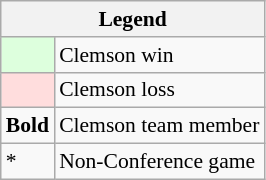<table class="wikitable" style="font-size:90%">
<tr>
<th colspan=2>Legend</th>
</tr>
<tr>
<td style="background:#ddffdd;"> </td>
<td>Clemson win</td>
</tr>
<tr>
<td style="background:#ffdddd;"> </td>
<td>Clemson loss</td>
</tr>
<tr>
<td><strong>Bold</strong></td>
<td>Clemson team member</td>
</tr>
<tr>
<td>*</td>
<td>Non-Conference game</td>
</tr>
</table>
